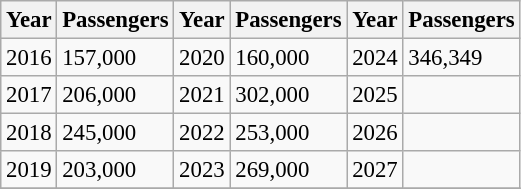<table class="wikitable" style="font-size: 95%">
<tr>
<th>Year</th>
<th>Passengers</th>
<th>Year</th>
<th>Passengers</th>
<th>Year</th>
<th>Passengers</th>
</tr>
<tr>
<td>2016</td>
<td>157,000</td>
<td>2020</td>
<td>160,000</td>
<td>2024</td>
<td>346,349 </td>
</tr>
<tr>
<td>2017</td>
<td>206,000</td>
<td>2021</td>
<td>302,000</td>
<td>2025</td>
<td></td>
</tr>
<tr>
<td>2018</td>
<td>245,000</td>
<td>2022</td>
<td>253,000</td>
<td>2026</td>
<td></td>
</tr>
<tr>
<td>2019</td>
<td>203,000</td>
<td>2023</td>
<td>269,000</td>
<td>2027</td>
<td></td>
</tr>
<tr>
</tr>
</table>
